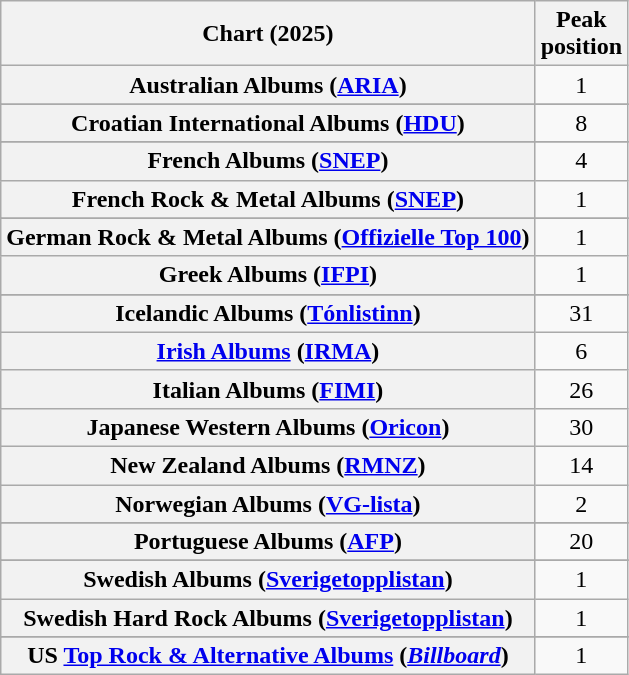<table class="wikitable sortable plainrowheaders" style="text-align:center;">
<tr>
<th scope="col">Chart (2025)</th>
<th scope="col">Peak<br>position</th>
</tr>
<tr>
<th scope="row">Australian Albums (<a href='#'>ARIA</a>)</th>
<td>1</td>
</tr>
<tr>
</tr>
<tr>
</tr>
<tr>
</tr>
<tr>
</tr>
<tr>
<th scope="row">Croatian International Albums (<a href='#'>HDU</a>)</th>
<td>8</td>
</tr>
<tr>
</tr>
<tr>
</tr>
<tr>
</tr>
<tr>
<th scope="row">French Albums (<a href='#'>SNEP</a>)</th>
<td>4</td>
</tr>
<tr>
<th scope="row">French Rock & Metal Albums (<a href='#'>SNEP</a>)</th>
<td>1</td>
</tr>
<tr>
</tr>
<tr>
<th scope="row">German Rock & Metal Albums (<a href='#'>Offizielle Top 100</a>)</th>
<td>1</td>
</tr>
<tr>
<th scope="row">Greek Albums (<a href='#'>IFPI</a>)</th>
<td>1</td>
</tr>
<tr>
</tr>
<tr>
<th scope="row">Icelandic Albums (<a href='#'>Tónlistinn</a>)</th>
<td>31</td>
</tr>
<tr>
<th scope="row"><a href='#'>Irish Albums</a> (<a href='#'>IRMA</a>)</th>
<td>6</td>
</tr>
<tr>
<th scope="row">Italian Albums (<a href='#'>FIMI</a>)</th>
<td>26</td>
</tr>
<tr>
<th scope="row">Japanese Western Albums (<a href='#'>Oricon</a>)</th>
<td>30</td>
</tr>
<tr>
<th scope="row">New Zealand Albums (<a href='#'>RMNZ</a>)</th>
<td>14</td>
</tr>
<tr>
<th scope="row">Norwegian Albums (<a href='#'>VG-lista</a>)</th>
<td>2</td>
</tr>
<tr>
</tr>
<tr>
<th scope="row">Portuguese Albums (<a href='#'>AFP</a>)</th>
<td>20</td>
</tr>
<tr>
</tr>
<tr>
</tr>
<tr>
<th scope="row">Swedish Albums (<a href='#'>Sverigetopplistan</a>)</th>
<td>1</td>
</tr>
<tr>
<th scope="row">Swedish Hard Rock Albums (<a href='#'>Sverigetopplistan</a>)</th>
<td>1</td>
</tr>
<tr>
</tr>
<tr>
</tr>
<tr>
</tr>
<tr>
</tr>
<tr>
</tr>
<tr>
<th scope="row">US <a href='#'>Top Rock & Alternative Albums</a> (<em><a href='#'>Billboard</a></em>)</th>
<td>1</td>
</tr>
</table>
